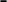<table>
<tr>
<td valign="top"><br>-</td>
</tr>
</table>
